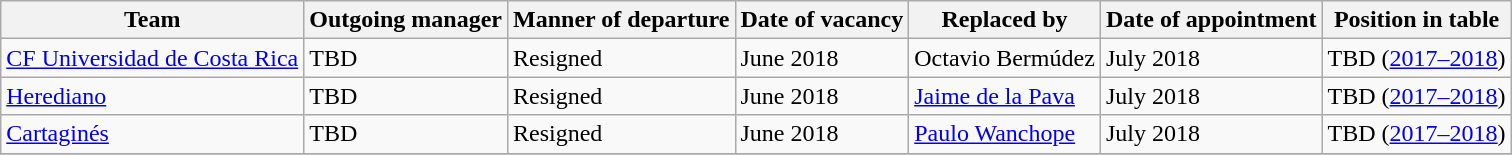<table class="wikitable">
<tr>
<th>Team</th>
<th>Outgoing manager</th>
<th>Manner of departure</th>
<th>Date of vacancy</th>
<th>Replaced by</th>
<th>Date of appointment</th>
<th>Position in table</th>
</tr>
<tr>
<td><a href='#'>CF Universidad de Costa Rica</a></td>
<td> TBD</td>
<td>Resigned</td>
<td>June 2018</td>
<td> Octavio Bermúdez</td>
<td>July 2018</td>
<td>TBD  (<a href='#'>2017–2018</a>)</td>
</tr>
<tr>
<td><a href='#'>Herediano</a></td>
<td> TBD</td>
<td>Resigned</td>
<td>June 2018</td>
<td> <a href='#'>Jaime de la Pava</a></td>
<td>July 2018</td>
<td>TBD  (<a href='#'>2017–2018</a>)</td>
</tr>
<tr>
<td><a href='#'>Cartaginés</a></td>
<td> TBD</td>
<td>Resigned</td>
<td>June 2018</td>
<td> <a href='#'>Paulo Wanchope</a></td>
<td>July 2018</td>
<td>TBD  (<a href='#'>2017–2018</a>)</td>
</tr>
<tr>
</tr>
</table>
